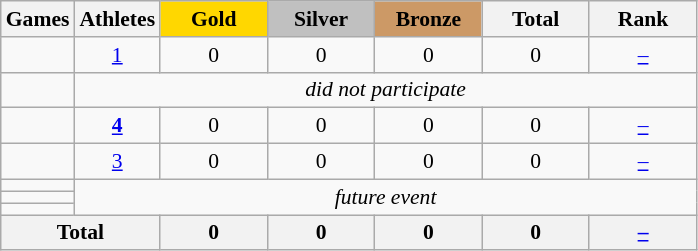<table class="wikitable" style="text-align:center; font-size:90%;">
<tr>
<th>Games</th>
<th>Athletes</th>
<td style="background:gold; width:4.5em; font-weight:bold;">Gold</td>
<td style="background:silver; width:4.5em; font-weight:bold;">Silver</td>
<td style="background:#cc9966; width:4.5em; font-weight:bold;">Bronze</td>
<th style="width:4.5em; font-weight:bold;">Total</th>
<th style="width:4.5em; font-weight:bold;">Rank</th>
</tr>
<tr>
<td align=left> </td>
<td><a href='#'>1</a></td>
<td>0</td>
<td>0</td>
<td>0</td>
<td>0</td>
<td><a href='#'>–</a></td>
</tr>
<tr>
<td align=left> </td>
<td colspan=6><em>did not participate</em></td>
</tr>
<tr>
<td align=left> </td>
<td><a href='#'><strong>4</strong></a></td>
<td>0</td>
<td>0</td>
<td>0</td>
<td>0</td>
<td><a href='#'>–</a></td>
</tr>
<tr>
<td align=left> </td>
<td><a href='#'>3</a></td>
<td>0</td>
<td>0</td>
<td>0</td>
<td>0</td>
<td><a href='#'>–</a></td>
</tr>
<tr>
<td align=left> </td>
<td colspan=6; rowspan=3><em>future event</em></td>
</tr>
<tr>
<td align=left> </td>
</tr>
<tr>
<td align=left> </td>
</tr>
<tr>
<th colspan=2>Total</th>
<th>0</th>
<th>0</th>
<th>0</th>
<th>0</th>
<th><a href='#'>–</a></th>
</tr>
</table>
